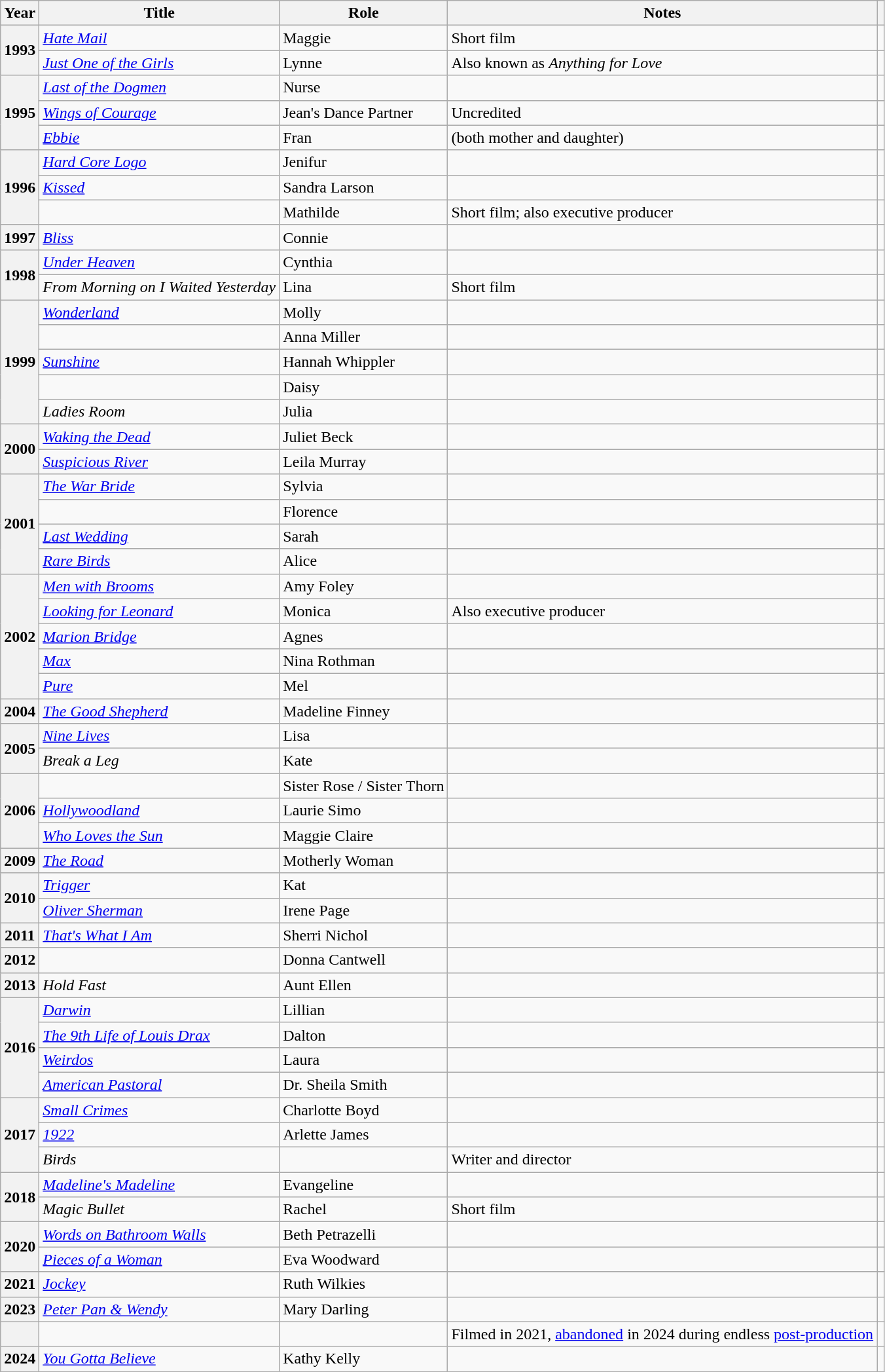<table class="wikitable sortable plainrowheaders">
<tr>
<th>Year</th>
<th>Title</th>
<th>Role</th>
<th class="unsortable">Notes</th>
<th class="unsortable"></th>
</tr>
<tr>
<th scope="row" rowspan=2>1993</th>
<td><em><a href='#'>Hate Mail</a></em></td>
<td>Maggie</td>
<td>Short film</td>
<td style="text-align:center;"></td>
</tr>
<tr>
<td><em><a href='#'>Just One of the Girls</a></em></td>
<td>Lynne</td>
<td>Also known as <em>Anything for Love</em></td>
<td style="text-align:center;"></td>
</tr>
<tr>
<th scope="row" rowspan=3>1995</th>
<td><em><a href='#'>Last of the Dogmen</a></em></td>
<td>Nurse</td>
<td></td>
<td style="text-align:center;"></td>
</tr>
<tr>
<td><em><a href='#'>Wings of Courage</a></em></td>
<td>Jean's Dance Partner</td>
<td>Uncredited</td>
<td style="text-align:center;"></td>
</tr>
<tr>
<td><em><a href='#'>Ebbie</a></em></td>
<td>Fran</td>
<td>(both mother and daughter)</td>
<td style="text-align:center;"></td>
</tr>
<tr>
<th scope="row" rowspan=3>1996</th>
<td><em><a href='#'>Hard Core Logo</a></em></td>
<td>Jenifur</td>
<td></td>
<td style="text-align:center;"></td>
</tr>
<tr>
<td><em><a href='#'>Kissed</a></em></td>
<td>Sandra Larson</td>
<td></td>
<td style="text-align:center;"></td>
</tr>
<tr>
<td><em></em></td>
<td>Mathilde</td>
<td>Short film; also executive producer</td>
<td style="text-align:center;"></td>
</tr>
<tr>
<th scope="row">1997</th>
<td><em><a href='#'>Bliss</a></em></td>
<td>Connie</td>
<td></td>
<td style="text-align:center;"></td>
</tr>
<tr>
<th scope="row" rowspan=2>1998</th>
<td><em><a href='#'>Under Heaven</a></em></td>
<td>Cynthia</td>
<td></td>
<td style="text-align:center;"></td>
</tr>
<tr>
<td><em>From Morning on I Waited Yesterday</em></td>
<td>Lina</td>
<td>Short film</td>
<td style="text-align:center;"></td>
</tr>
<tr>
<th scope="row" rowspan=5>1999</th>
<td><em><a href='#'>Wonderland</a></em></td>
<td>Molly</td>
<td></td>
<td style="text-align:center;"></td>
</tr>
<tr>
<td><em></em></td>
<td>Anna Miller</td>
<td></td>
<td style="text-align:center;"></td>
</tr>
<tr>
<td><em><a href='#'>Sunshine</a></em></td>
<td>Hannah Whippler</td>
<td></td>
<td style="text-align:center;"></td>
</tr>
<tr>
<td><em></em></td>
<td>Daisy</td>
<td></td>
<td style="text-align:center;"></td>
</tr>
<tr>
<td><em>Ladies Room</em></td>
<td>Julia</td>
<td></td>
<td style="text-align:center;"></td>
</tr>
<tr>
<th scope="row" rowspan=2>2000</th>
<td><em><a href='#'>Waking the Dead</a></em></td>
<td>Juliet Beck</td>
<td></td>
<td style="text-align:center;"></td>
</tr>
<tr>
<td><em><a href='#'>Suspicious River</a></em></td>
<td>Leila Murray</td>
<td></td>
<td style="text-align:center;"></td>
</tr>
<tr>
<th scope="row" rowspan=4>2001</th>
<td data-sort-value="War Bride, The"><em><a href='#'>The War Bride</a></em></td>
<td>Sylvia</td>
<td></td>
<td style="text-align:center;"></td>
</tr>
<tr>
<td><em></em></td>
<td>Florence</td>
<td></td>
<td style="text-align:center;"></td>
</tr>
<tr>
<td><em><a href='#'>Last Wedding</a></em></td>
<td>Sarah</td>
<td></td>
<td style="text-align:center;"></td>
</tr>
<tr>
<td><em><a href='#'>Rare Birds</a></em></td>
<td>Alice</td>
<td></td>
<td style="text-align:center;"></td>
</tr>
<tr>
<th scope="row" rowspan=5>2002</th>
<td><em><a href='#'>Men with Brooms</a></em></td>
<td>Amy Foley</td>
<td></td>
<td style="text-align:center;"></td>
</tr>
<tr>
<td><em><a href='#'>Looking for Leonard</a></em></td>
<td>Monica</td>
<td>Also executive producer</td>
<td style="text-align:center;"></td>
</tr>
<tr>
<td><em><a href='#'>Marion Bridge</a></em></td>
<td>Agnes</td>
<td></td>
<td style="text-align:center;"></td>
</tr>
<tr>
<td><em><a href='#'>Max</a></em></td>
<td>Nina Rothman</td>
<td></td>
<td style="text-align:center;"></td>
</tr>
<tr>
<td><em><a href='#'>Pure</a></em></td>
<td>Mel</td>
<td></td>
<td style="text-align:center;"></td>
</tr>
<tr>
<th scope="row">2004</th>
<td data-sort-value="Good Shepherd, The"><em><a href='#'>The Good Shepherd</a></em></td>
<td>Madeline Finney</td>
<td></td>
<td style="text-align:center;"></td>
</tr>
<tr>
<th scope="row" rowspan=2>2005</th>
<td><em><a href='#'>Nine Lives</a></em></td>
<td>Lisa</td>
<td></td>
<td style="text-align:center;"></td>
</tr>
<tr>
<td><em>Break a Leg</em></td>
<td>Kate</td>
<td></td>
<td style="text-align:center;"></td>
</tr>
<tr>
<th scope="row" rowspan=3>2006</th>
<td><em></em></td>
<td>Sister Rose / Sister Thorn</td>
<td></td>
<td style="text-align:center;"></td>
</tr>
<tr>
<td><em><a href='#'>Hollywoodland</a></em></td>
<td>Laurie Simo</td>
<td></td>
<td style="text-align:center;"></td>
</tr>
<tr>
<td><em><a href='#'>Who Loves the Sun</a></em></td>
<td>Maggie Claire</td>
<td></td>
<td style="text-align:center;"></td>
</tr>
<tr>
<th scope="row">2009</th>
<td data-sort-value="Road, The"><em><a href='#'>The Road</a></em></td>
<td>Motherly Woman</td>
<td></td>
<td style="text-align:center;"></td>
</tr>
<tr>
<th scope="row" rowspan=2>2010</th>
<td><em><a href='#'>Trigger</a></em></td>
<td>Kat</td>
<td></td>
<td style="text-align:center;"></td>
</tr>
<tr>
<td><em><a href='#'>Oliver Sherman</a></em></td>
<td>Irene Page</td>
<td></td>
<td style="text-align:center;"></td>
</tr>
<tr>
<th scope="row">2011</th>
<td><em><a href='#'>That's What I Am</a></em></td>
<td>Sherri Nichol</td>
<td></td>
<td style="text-align:center;"></td>
</tr>
<tr>
<th scope="row">2012</th>
<td><em></em></td>
<td>Donna Cantwell</td>
<td></td>
<td style="text-align:center;"></td>
</tr>
<tr>
<th scope="row">2013</th>
<td><em>Hold Fast</em></td>
<td>Aunt Ellen</td>
<td></td>
<td style="text-align:center;"></td>
</tr>
<tr>
<th scope="row" rowspan=4>2016</th>
<td><em><a href='#'>Darwin</a></em></td>
<td>Lillian</td>
<td></td>
<td style="text-align:center;"></td>
</tr>
<tr>
<td data-sort-value="9th Life of Louis Drax, The"><em><a href='#'>The 9th Life of Louis Drax</a></em></td>
<td>Dalton</td>
<td></td>
<td style="text-align:center;"></td>
</tr>
<tr>
<td><em><a href='#'>Weirdos</a></em></td>
<td>Laura</td>
<td></td>
<td style="text-align:center;"></td>
</tr>
<tr>
<td><em><a href='#'>American Pastoral</a></em></td>
<td>Dr. Sheila Smith</td>
<td></td>
<td style="text-align:center;"></td>
</tr>
<tr>
<th scope="row" rowspan=3>2017</th>
<td><em><a href='#'>Small Crimes</a></em></td>
<td>Charlotte Boyd</td>
<td></td>
<td style="text-align:center;"></td>
</tr>
<tr>
<td><em><a href='#'>1922</a></em></td>
<td>Arlette James</td>
<td></td>
<td style="text-align:center;"></td>
</tr>
<tr>
<td><em>Birds</em></td>
<td></td>
<td>Writer and director</td>
<td style="text-align:center;"></td>
</tr>
<tr>
<th scope="row" rowspan=2>2018</th>
<td><em><a href='#'>Madeline's Madeline</a></em></td>
<td>Evangeline</td>
<td></td>
<td style="text-align:center;"></td>
</tr>
<tr>
<td><em>Magic Bullet</em></td>
<td>Rachel</td>
<td>Short film</td>
<td style="text-align:center;"></td>
</tr>
<tr>
<th scope="row" rowspan=2>2020</th>
<td><em><a href='#'>Words on Bathroom Walls</a></em></td>
<td>Beth Petrazelli</td>
<td></td>
<td style="text-align:center;"></td>
</tr>
<tr>
<td><em><a href='#'>Pieces of a Woman</a></em></td>
<td>Eva Woodward</td>
<td></td>
<td style="text-align:center;"></td>
</tr>
<tr>
<th scope="row">2021</th>
<td><em><a href='#'>Jockey</a></em></td>
<td>Ruth Wilkies</td>
<td></td>
<td style="text-align:center;"></td>
</tr>
<tr>
<th scope="row">2023</th>
<td><em><a href='#'>Peter Pan & Wendy</a></em></td>
<td>Mary Darling</td>
<td></td>
<td style="text-align:center;"></td>
</tr>
<tr>
<th scope="row"></th>
<td><em></em></td>
<td></td>
<td>Filmed in 2021, <a href='#'>abandoned</a> in 2024 during endless <a href='#'>post-production</a></td>
<td style="text-align:center;"></td>
</tr>
<tr>
<th scope="row">2024</th>
<td><em><a href='#'>You Gotta Believe</a></em></td>
<td>Kathy Kelly</td>
<td></td>
<td style="text-align:center;"></td>
</tr>
</table>
